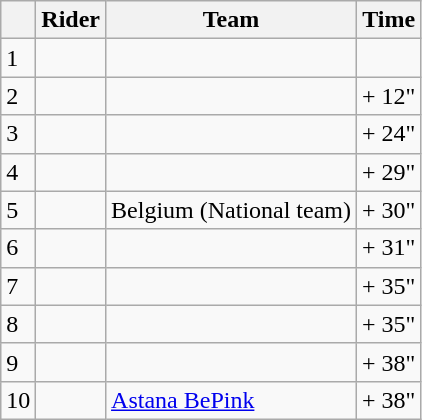<table class="wikitable">
<tr>
<th></th>
<th>Rider</th>
<th>Team</th>
<th>Time</th>
</tr>
<tr>
<td>1</td>
<td></td>
<td></td>
<td align="right"></td>
</tr>
<tr>
<td>2</td>
<td></td>
<td></td>
<td align="right">+ 12"</td>
</tr>
<tr>
<td>3</td>
<td></td>
<td></td>
<td align="right">+ 24"</td>
</tr>
<tr>
<td>4</td>
<td></td>
<td></td>
<td align="right">+ 29"</td>
</tr>
<tr>
<td>5</td>
<td></td>
<td>Belgium (National team)</td>
<td align="right">+ 30"</td>
</tr>
<tr>
<td>6</td>
<td></td>
<td></td>
<td align="right">+ 31"</td>
</tr>
<tr>
<td>7</td>
<td></td>
<td></td>
<td align="right">+ 35"</td>
</tr>
<tr>
<td>8</td>
<td></td>
<td></td>
<td align="right">+ 35"</td>
</tr>
<tr>
<td>9</td>
<td></td>
<td></td>
<td align="right">+ 38"</td>
</tr>
<tr>
<td>10</td>
<td></td>
<td><a href='#'>Astana BePink</a></td>
<td align="right">+ 38"</td>
</tr>
</table>
